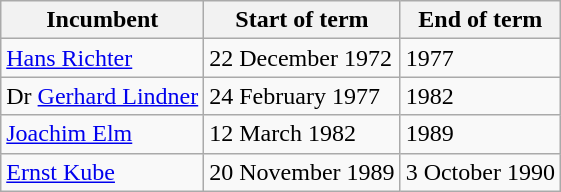<table class="wikitable">
<tr>
<th>Incumbent</th>
<th>Start of term</th>
<th>End of term</th>
</tr>
<tr>
<td><a href='#'>Hans Richter</a></td>
<td>22 December 1972</td>
<td>1977</td>
</tr>
<tr>
<td>Dr <a href='#'>Gerhard Lindner</a></td>
<td>24 February 1977</td>
<td>1982</td>
</tr>
<tr>
<td><a href='#'>Joachim Elm</a></td>
<td>12 March 1982</td>
<td>1989</td>
</tr>
<tr>
<td><a href='#'>Ernst Kube</a></td>
<td>20 November 1989</td>
<td>3 October 1990</td>
</tr>
</table>
